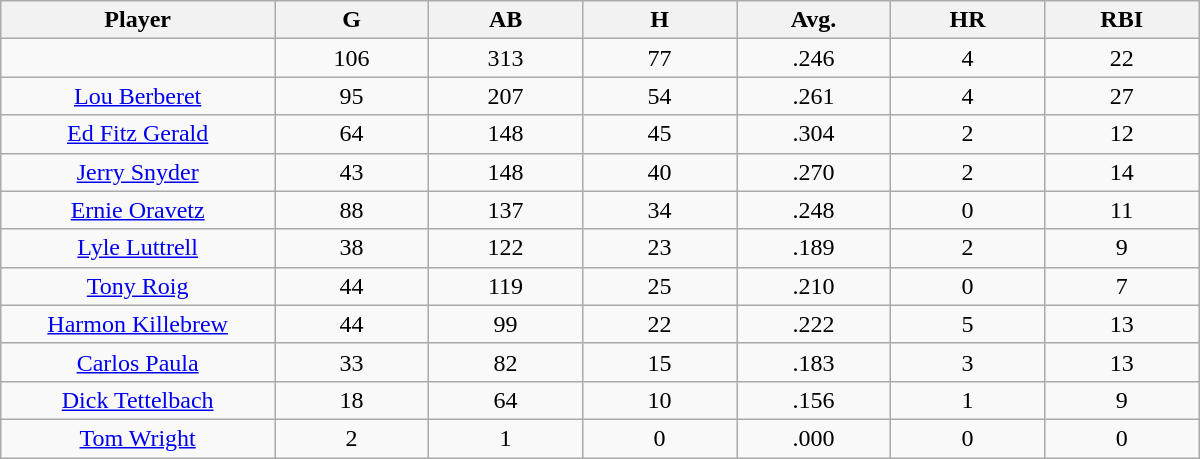<table class="wikitable sortable">
<tr>
<th bgcolor="#DDDDFF" width="16%">Player</th>
<th bgcolor="#DDDDFF" width="9%">G</th>
<th bgcolor="#DDDDFF" width="9%">AB</th>
<th bgcolor="#DDDDFF" width="9%">H</th>
<th bgcolor="#DDDDFF" width="9%">Avg.</th>
<th bgcolor="#DDDDFF" width="9%">HR</th>
<th bgcolor="#DDDDFF" width="9%">RBI</th>
</tr>
<tr align="center">
<td></td>
<td>106</td>
<td>313</td>
<td>77</td>
<td>.246</td>
<td>4</td>
<td>22</td>
</tr>
<tr align="center">
<td><a href='#'>Lou Berberet</a></td>
<td>95</td>
<td>207</td>
<td>54</td>
<td>.261</td>
<td>4</td>
<td>27</td>
</tr>
<tr align="center">
<td><a href='#'>Ed Fitz Gerald</a></td>
<td>64</td>
<td>148</td>
<td>45</td>
<td>.304</td>
<td>2</td>
<td>12</td>
</tr>
<tr align="center">
<td><a href='#'>Jerry Snyder</a></td>
<td>43</td>
<td>148</td>
<td>40</td>
<td>.270</td>
<td>2</td>
<td>14</td>
</tr>
<tr align="center">
<td><a href='#'>Ernie Oravetz</a></td>
<td>88</td>
<td>137</td>
<td>34</td>
<td>.248</td>
<td>0</td>
<td>11</td>
</tr>
<tr align="center">
<td><a href='#'>Lyle Luttrell</a></td>
<td>38</td>
<td>122</td>
<td>23</td>
<td>.189</td>
<td>2</td>
<td>9</td>
</tr>
<tr align="center">
<td><a href='#'>Tony Roig</a></td>
<td>44</td>
<td>119</td>
<td>25</td>
<td>.210</td>
<td>0</td>
<td>7</td>
</tr>
<tr align="center">
<td><a href='#'>Harmon Killebrew</a></td>
<td>44</td>
<td>99</td>
<td>22</td>
<td>.222</td>
<td>5</td>
<td>13</td>
</tr>
<tr align="center">
<td><a href='#'>Carlos Paula</a></td>
<td>33</td>
<td>82</td>
<td>15</td>
<td>.183</td>
<td>3</td>
<td>13</td>
</tr>
<tr align="center">
<td><a href='#'>Dick Tettelbach</a></td>
<td>18</td>
<td>64</td>
<td>10</td>
<td>.156</td>
<td>1</td>
<td>9</td>
</tr>
<tr align="center">
<td><a href='#'>Tom Wright</a></td>
<td>2</td>
<td>1</td>
<td>0</td>
<td>.000</td>
<td>0</td>
<td>0</td>
</tr>
</table>
